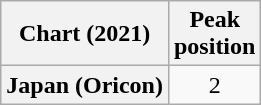<table class="wikitable plainrowheaders" style="text-align:center">
<tr>
<th scope="col">Chart (2021)</th>
<th scope="col">Peak<br>position</th>
</tr>
<tr>
<th scope="row">Japan (Oricon)</th>
<td>2</td>
</tr>
</table>
